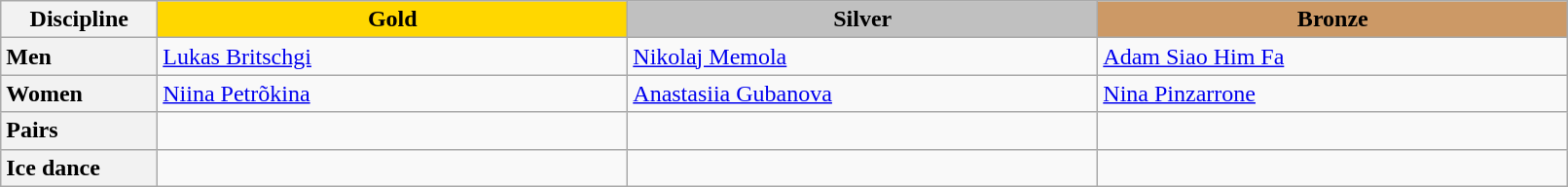<table class="wikitable unsortable" style="text-align:left; width:85%">
<tr>
<th scope="col" style="text-align:center; width:10%">Discipline</th>
<td scope="col" style="text-align:center; width:30%; background:gold"><strong>Gold</strong></td>
<td scope="col" style="text-align:center; width:30%; background:silver"><strong>Silver</strong></td>
<td scope="col" style="text-align:center; width:30%; background:#c96"><strong>Bronze</strong></td>
</tr>
<tr>
<th scope="row" style="text-align:left">Men</th>
<td> <a href='#'>Lukas Britschgi</a></td>
<td> <a href='#'>Nikolaj Memola</a></td>
<td> <a href='#'>Adam Siao Him Fa</a></td>
</tr>
<tr>
<th scope="row" style="text-align:left">Women</th>
<td> <a href='#'>Niina Petrõkina</a></td>
<td> <a href='#'>Anastasiia Gubanova</a></td>
<td> <a href='#'>Nina Pinzarrone</a></td>
</tr>
<tr>
<th scope="row" style="text-align:left">Pairs</th>
<td></td>
<td></td>
<td></td>
</tr>
<tr>
<th scope="row" style="text-align:left">Ice dance</th>
<td></td>
<td></td>
<td></td>
</tr>
</table>
